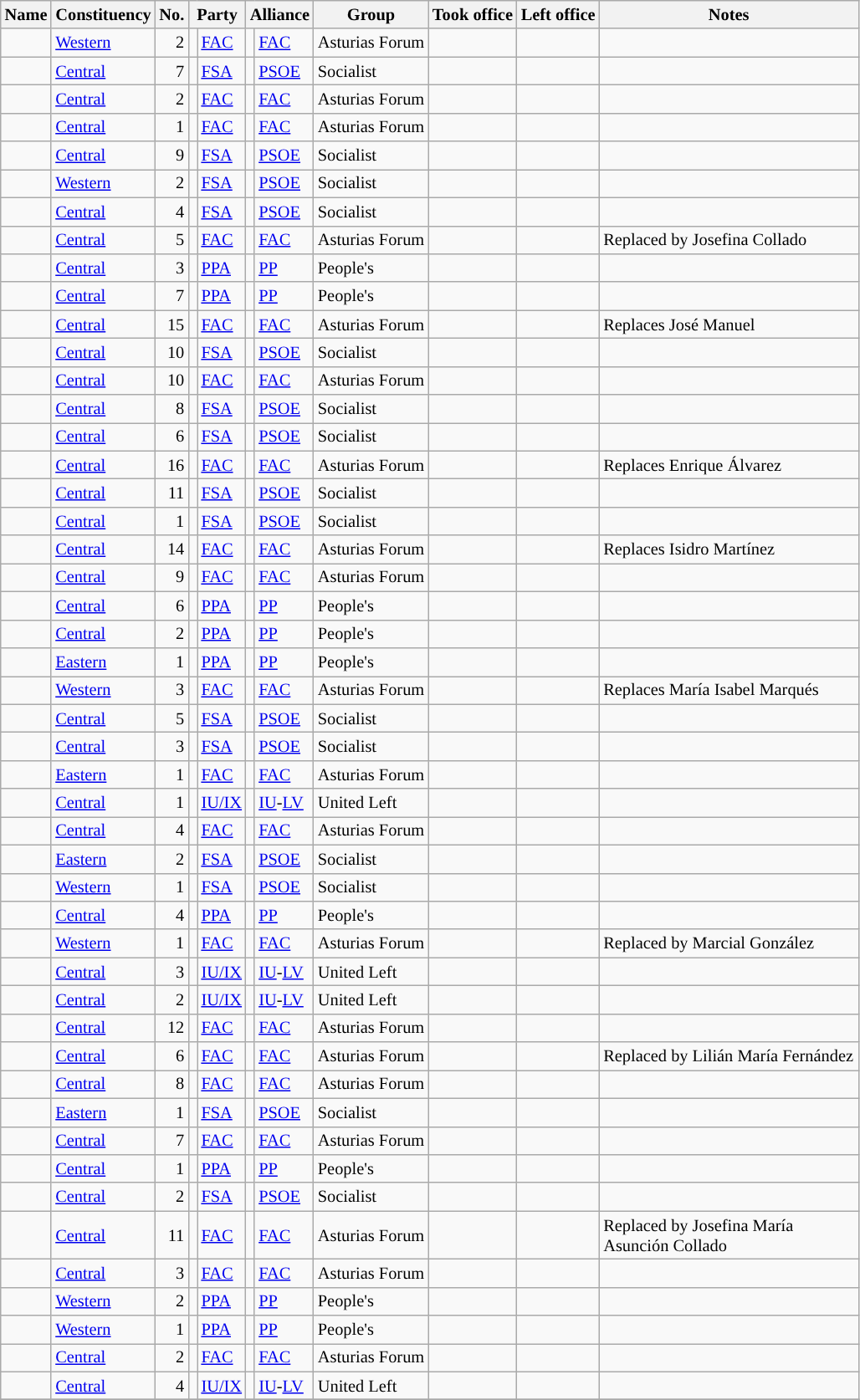<table class="wikitable plainrowheaders sortable" style="font-size:85%; text-align:left;">
<tr>
<th scope="col">Name</th>
<th scope="col">Constituency</th>
<th scope="col">No.</th>
<th colspan="2" scope="col">Party</th>
<th colspan="2" scope="col">Alliance</th>
<th scope="col">Group</th>
<th scope="col">Took office</th>
<th scope="col">Left office</th>
<th scope="col" width="200">Notes</th>
</tr>
<tr>
<td></td>
<td><a href='#'>Western</a></td>
<td align="right">2</td>
<td style="width:0.5px;background:"></td>
<td><a href='#'>FAC</a></td>
<td style="width:0.5px;background:"></td>
<td><a href='#'>FAC</a></td>
<td>Asturias Forum</td>
<td align="center"></td>
<td align="center"></td>
<td></td>
</tr>
<tr>
<td></td>
<td><a href='#'>Central</a></td>
<td align="right">7</td>
<td style="background:"></td>
<td><a href='#'>FSA</a></td>
<td style="background:"></td>
<td><a href='#'>PSOE</a></td>
<td>Socialist</td>
<td align="center"></td>
<td align="center"></td>
<td></td>
</tr>
<tr>
<td></td>
<td><a href='#'>Central</a></td>
<td align="right">2</td>
<td style="background:"></td>
<td><a href='#'>FAC</a></td>
<td style="background:"></td>
<td><a href='#'>FAC</a></td>
<td>Asturias Forum</td>
<td align="center"></td>
<td align="center"></td>
<td></td>
</tr>
<tr>
<td></td>
<td><a href='#'>Central</a></td>
<td align="right">1</td>
<td style="background:"></td>
<td><a href='#'>FAC</a></td>
<td style="background:"></td>
<td><a href='#'>FAC</a></td>
<td>Asturias Forum</td>
<td align="center"></td>
<td align="center"></td>
<td></td>
</tr>
<tr>
<td></td>
<td><a href='#'>Central</a></td>
<td align="right">9</td>
<td style="background:"></td>
<td><a href='#'>FSA</a></td>
<td style="background:"></td>
<td><a href='#'>PSOE</a></td>
<td>Socialist</td>
<td align="center"></td>
<td align="center"></td>
<td></td>
</tr>
<tr>
<td></td>
<td><a href='#'>Western</a></td>
<td align="right">2</td>
<td style="background:"></td>
<td><a href='#'>FSA</a></td>
<td style="background:"></td>
<td><a href='#'>PSOE</a></td>
<td>Socialist</td>
<td align="center"></td>
<td align="center"></td>
<td></td>
</tr>
<tr>
<td></td>
<td><a href='#'>Central</a></td>
<td align="right">4</td>
<td style="background:"></td>
<td><a href='#'>FSA</a></td>
<td style="background:"></td>
<td><a href='#'>PSOE</a></td>
<td>Socialist</td>
<td align="center"></td>
<td align="center"></td>
<td></td>
</tr>
<tr>
<td></td>
<td><a href='#'>Central</a></td>
<td align="right">5</td>
<td style="background:"></td>
<td><a href='#'>FAC</a></td>
<td style="background:"></td>
<td><a href='#'>FAC</a></td>
<td>Asturias Forum</td>
<td align="center"></td>
<td align="center"></td>
<td>Replaced by Josefina Collado</td>
</tr>
<tr>
<td></td>
<td><a href='#'>Central</a></td>
<td align="right">3</td>
<td style="background:"></td>
<td><a href='#'>PPA</a></td>
<td style="background:"></td>
<td><a href='#'>PP</a></td>
<td>People's</td>
<td align="center"></td>
<td align="center"></td>
<td></td>
</tr>
<tr>
<td></td>
<td><a href='#'>Central</a></td>
<td align="right">7</td>
<td style="background:"></td>
<td><a href='#'>PPA</a></td>
<td style="background:"></td>
<td><a href='#'>PP</a></td>
<td>People's</td>
<td align="center"></td>
<td align="center"></td>
<td></td>
</tr>
<tr>
<td></td>
<td><a href='#'>Central</a></td>
<td align="right">15</td>
<td style="background:"></td>
<td><a href='#'>FAC</a></td>
<td style="background:"></td>
<td><a href='#'>FAC</a></td>
<td>Asturias Forum</td>
<td align="center"></td>
<td align="center"></td>
<td>Replaces José Manuel</td>
</tr>
<tr>
<td></td>
<td><a href='#'>Central</a></td>
<td align="right">10</td>
<td style="background:"></td>
<td><a href='#'>FSA</a></td>
<td style="background:"></td>
<td><a href='#'>PSOE</a></td>
<td>Socialist</td>
<td align="center"></td>
<td align="center"></td>
<td></td>
</tr>
<tr>
<td></td>
<td><a href='#'>Central</a></td>
<td align="right">10</td>
<td style="background:"></td>
<td><a href='#'>FAC</a></td>
<td style="background:"></td>
<td><a href='#'>FAC</a></td>
<td>Asturias Forum</td>
<td align="center"></td>
<td align="center"></td>
<td></td>
</tr>
<tr>
<td></td>
<td><a href='#'>Central</a></td>
<td align="right">8</td>
<td style="background:"></td>
<td><a href='#'>FSA</a></td>
<td style="background:"></td>
<td><a href='#'>PSOE</a></td>
<td>Socialist</td>
<td align="center"></td>
<td align="center"></td>
<td></td>
</tr>
<tr>
<td></td>
<td><a href='#'>Central</a></td>
<td align="right">6</td>
<td style="background:"></td>
<td><a href='#'>FSA</a></td>
<td style="background:"></td>
<td><a href='#'>PSOE</a></td>
<td>Socialist</td>
<td align="center"></td>
<td align="center"></td>
<td></td>
</tr>
<tr>
<td></td>
<td><a href='#'>Central</a></td>
<td align="right">16</td>
<td style="background:"></td>
<td><a href='#'>FAC</a></td>
<td style="background:"></td>
<td><a href='#'>FAC</a></td>
<td>Asturias Forum</td>
<td align="center"></td>
<td align="center"></td>
<td>Replaces Enrique Álvarez</td>
</tr>
<tr>
<td></td>
<td><a href='#'>Central</a></td>
<td align="right">11</td>
<td style="background:"></td>
<td><a href='#'>FSA</a></td>
<td style="background:"></td>
<td><a href='#'>PSOE</a></td>
<td>Socialist</td>
<td align="center"></td>
<td align="center"></td>
<td></td>
</tr>
<tr>
<td></td>
<td><a href='#'>Central</a></td>
<td align="right">1</td>
<td style="background:"></td>
<td><a href='#'>FSA</a></td>
<td style="background:"></td>
<td><a href='#'>PSOE</a></td>
<td>Socialist</td>
<td align="center"></td>
<td align="center"></td>
<td></td>
</tr>
<tr>
<td></td>
<td><a href='#'>Central</a></td>
<td align="right">14</td>
<td style="background:"></td>
<td><a href='#'>FAC</a></td>
<td style="background:"></td>
<td><a href='#'>FAC</a></td>
<td>Asturias Forum</td>
<td align="center"></td>
<td align="center"></td>
<td>Replaces Isidro Martínez</td>
</tr>
<tr>
<td></td>
<td><a href='#'>Central</a></td>
<td align="right">9</td>
<td style="background:"></td>
<td><a href='#'>FAC</a></td>
<td style="background:"></td>
<td><a href='#'>FAC</a></td>
<td>Asturias Forum</td>
<td align="center"></td>
<td align="center"></td>
<td></td>
</tr>
<tr>
<td></td>
<td><a href='#'>Central</a></td>
<td align="right">6</td>
<td style="background:"></td>
<td><a href='#'>PPA</a></td>
<td style="background:"></td>
<td><a href='#'>PP</a></td>
<td>People's</td>
<td align="center"></td>
<td align="center"></td>
<td></td>
</tr>
<tr>
<td></td>
<td><a href='#'>Central</a></td>
<td align="right">2</td>
<td style="background:"></td>
<td><a href='#'>PPA</a></td>
<td style="background:"></td>
<td><a href='#'>PP</a></td>
<td>People's</td>
<td align="center"></td>
<td align="center"></td>
<td></td>
</tr>
<tr>
<td></td>
<td><a href='#'>Eastern</a></td>
<td align="right">1</td>
<td style="background:"></td>
<td><a href='#'>PPA</a></td>
<td style="background:"></td>
<td><a href='#'>PP</a></td>
<td>People's</td>
<td align="center"></td>
<td align="center"></td>
<td></td>
</tr>
<tr>
<td></td>
<td><a href='#'>Western</a></td>
<td align="right">3</td>
<td style="background:"></td>
<td><a href='#'>FAC</a></td>
<td style="background:"></td>
<td><a href='#'>FAC</a></td>
<td>Asturias Forum</td>
<td align="center"></td>
<td align="center"></td>
<td>Replaces María Isabel Marqués</td>
</tr>
<tr>
<td></td>
<td><a href='#'>Central</a></td>
<td align="right">5</td>
<td style="background:"></td>
<td><a href='#'>FSA</a></td>
<td style="background:"></td>
<td><a href='#'>PSOE</a></td>
<td>Socialist</td>
<td align="center"></td>
<td align="center"></td>
<td></td>
</tr>
<tr>
<td></td>
<td><a href='#'>Central</a></td>
<td align="right">3</td>
<td style="background:"></td>
<td><a href='#'>FSA</a></td>
<td style="background:"></td>
<td><a href='#'>PSOE</a></td>
<td>Socialist</td>
<td align="center"></td>
<td align="center"></td>
<td></td>
</tr>
<tr>
<td></td>
<td><a href='#'>Eastern</a></td>
<td align="right">1</td>
<td style="background:"></td>
<td><a href='#'>FAC</a></td>
<td style="background:"></td>
<td><a href='#'>FAC</a></td>
<td>Asturias Forum</td>
<td align="center"></td>
<td align="center"></td>
<td></td>
</tr>
<tr>
<td></td>
<td><a href='#'>Central</a></td>
<td align="right">1</td>
<td style="background:"></td>
<td><a href='#'>IU/IX</a></td>
<td style="background:"></td>
<td><a href='#'>IU</a>-<a href='#'>LV</a></td>
<td>United Left</td>
<td align="center"></td>
<td align="center"></td>
<td></td>
</tr>
<tr>
<td></td>
<td><a href='#'>Central</a></td>
<td align="right">4</td>
<td style="background:"></td>
<td><a href='#'>FAC</a></td>
<td style="background:"></td>
<td><a href='#'>FAC</a></td>
<td>Asturias Forum</td>
<td align="center"></td>
<td align="center"></td>
<td></td>
</tr>
<tr>
<td></td>
<td><a href='#'>Eastern</a></td>
<td align="right">2</td>
<td style="background:"></td>
<td><a href='#'>FSA</a></td>
<td style="background:"></td>
<td><a href='#'>PSOE</a></td>
<td>Socialist</td>
<td align="center"></td>
<td align="center"></td>
<td></td>
</tr>
<tr>
<td></td>
<td><a href='#'>Western</a></td>
<td align="right">1</td>
<td style="background:"></td>
<td><a href='#'>FSA</a></td>
<td style="background:"></td>
<td><a href='#'>PSOE</a></td>
<td>Socialist</td>
<td align="center"></td>
<td align="center"></td>
<td></td>
</tr>
<tr>
<td></td>
<td><a href='#'>Central</a></td>
<td align="right">4</td>
<td style="background:"></td>
<td><a href='#'>PPA</a></td>
<td style="background:"></td>
<td><a href='#'>PP</a></td>
<td>People's</td>
<td align="center"></td>
<td align="center"></td>
<td></td>
</tr>
<tr>
<td></td>
<td><a href='#'>Western</a></td>
<td align="right">1</td>
<td style="background:"></td>
<td><a href='#'>FAC</a></td>
<td style="background:"></td>
<td><a href='#'>FAC</a></td>
<td>Asturias Forum</td>
<td align="center"></td>
<td align="center"></td>
<td>Replaced by Marcial González</td>
</tr>
<tr>
<td></td>
<td><a href='#'>Central</a></td>
<td align="right">3</td>
<td style="background:"></td>
<td><a href='#'>IU/IX</a></td>
<td style="background:"></td>
<td><a href='#'>IU</a>-<a href='#'>LV</a></td>
<td>United Left</td>
<td align="center"></td>
<td align="center"></td>
<td></td>
</tr>
<tr>
<td></td>
<td><a href='#'>Central</a></td>
<td align="right">2</td>
<td style="background:"></td>
<td><a href='#'>IU/IX</a></td>
<td style="background:"></td>
<td><a href='#'>IU</a>-<a href='#'>LV</a></td>
<td>United Left</td>
<td align="center"></td>
<td align="center"></td>
<td></td>
</tr>
<tr>
<td></td>
<td><a href='#'>Central</a></td>
<td align="right">12</td>
<td style="background:"></td>
<td><a href='#'>FAC</a></td>
<td style="background:"></td>
<td><a href='#'>FAC</a></td>
<td>Asturias Forum</td>
<td align="center"></td>
<td align="center"></td>
<td></td>
</tr>
<tr>
<td></td>
<td><a href='#'>Central</a></td>
<td align="right">6</td>
<td style="background:"></td>
<td><a href='#'>FAC</a></td>
<td style="background:"></td>
<td><a href='#'>FAC</a></td>
<td>Asturias Forum</td>
<td align="center"></td>
<td align="center"></td>
<td>Replaced by Lilián María Fernández</td>
</tr>
<tr>
<td></td>
<td><a href='#'>Central</a></td>
<td align="right">8</td>
<td style="background:"></td>
<td><a href='#'>FAC</a></td>
<td style="background:"></td>
<td><a href='#'>FAC</a></td>
<td>Asturias Forum</td>
<td align="center"></td>
<td align="center"></td>
<td></td>
</tr>
<tr>
<td></td>
<td><a href='#'>Eastern</a></td>
<td align="right">1</td>
<td style="background:"></td>
<td><a href='#'>FSA</a></td>
<td style="background:"></td>
<td><a href='#'>PSOE</a></td>
<td>Socialist</td>
<td align="center"></td>
<td align="center"></td>
<td></td>
</tr>
<tr>
<td></td>
<td><a href='#'>Central</a></td>
<td align="right">7</td>
<td style="background:"></td>
<td><a href='#'>FAC</a></td>
<td style="background:"></td>
<td><a href='#'>FAC</a></td>
<td>Asturias Forum</td>
<td align="center"></td>
<td align="center"></td>
<td></td>
</tr>
<tr>
<td></td>
<td><a href='#'>Central</a></td>
<td align="right">1</td>
<td style="background:"></td>
<td><a href='#'>PPA</a></td>
<td style="background:"></td>
<td><a href='#'>PP</a></td>
<td>People's</td>
<td align="center"></td>
<td align="center"></td>
<td></td>
</tr>
<tr>
<td></td>
<td><a href='#'>Central</a></td>
<td align="right">2</td>
<td style="background:"></td>
<td><a href='#'>FSA</a></td>
<td style="background:"></td>
<td><a href='#'>PSOE</a></td>
<td>Socialist</td>
<td align="center"></td>
<td align="center"></td>
<td></td>
</tr>
<tr>
<td></td>
<td><a href='#'>Central</a></td>
<td align="right">11</td>
<td style="background:"></td>
<td><a href='#'>FAC</a></td>
<td style="background:"></td>
<td><a href='#'>FAC</a></td>
<td>Asturias Forum</td>
<td align="center"></td>
<td align="center"></td>
<td>Replaced by Josefina María Asunción Collado</td>
</tr>
<tr>
<td></td>
<td><a href='#'>Central</a></td>
<td align="right">3</td>
<td style="background:"></td>
<td><a href='#'>FAC</a></td>
<td style="background:"></td>
<td><a href='#'>FAC</a></td>
<td>Asturias Forum</td>
<td align="center"></td>
<td align="center"></td>
<td></td>
</tr>
<tr>
<td></td>
<td><a href='#'>Western</a></td>
<td align="right">2</td>
<td style="background:"></td>
<td><a href='#'>PPA</a></td>
<td style="background:"></td>
<td><a href='#'>PP</a></td>
<td>People's</td>
<td align="center"></td>
<td align="center"></td>
<td></td>
</tr>
<tr>
<td></td>
<td><a href='#'>Western</a></td>
<td align="right">1</td>
<td style="background:"></td>
<td><a href='#'>PPA</a></td>
<td style="background:"></td>
<td><a href='#'>PP</a></td>
<td>People's</td>
<td align="center"></td>
<td align="center"></td>
<td></td>
</tr>
<tr>
<td></td>
<td><a href='#'>Central</a></td>
<td align="right">2</td>
<td style="background:"></td>
<td><a href='#'>FAC</a></td>
<td style="background:"></td>
<td><a href='#'>FAC</a></td>
<td>Asturias Forum</td>
<td align="center"></td>
<td align="center"></td>
<td></td>
</tr>
<tr>
<td></td>
<td><a href='#'>Central</a></td>
<td align="right">4</td>
<td style="background:"></td>
<td><a href='#'>IU/IX</a></td>
<td style="background:"></td>
<td><a href='#'>IU</a>-<a href='#'>LV</a></td>
<td>United Left</td>
<td align="center"></td>
<td align="center"></td>
<td></td>
</tr>
<tr>
</tr>
</table>
